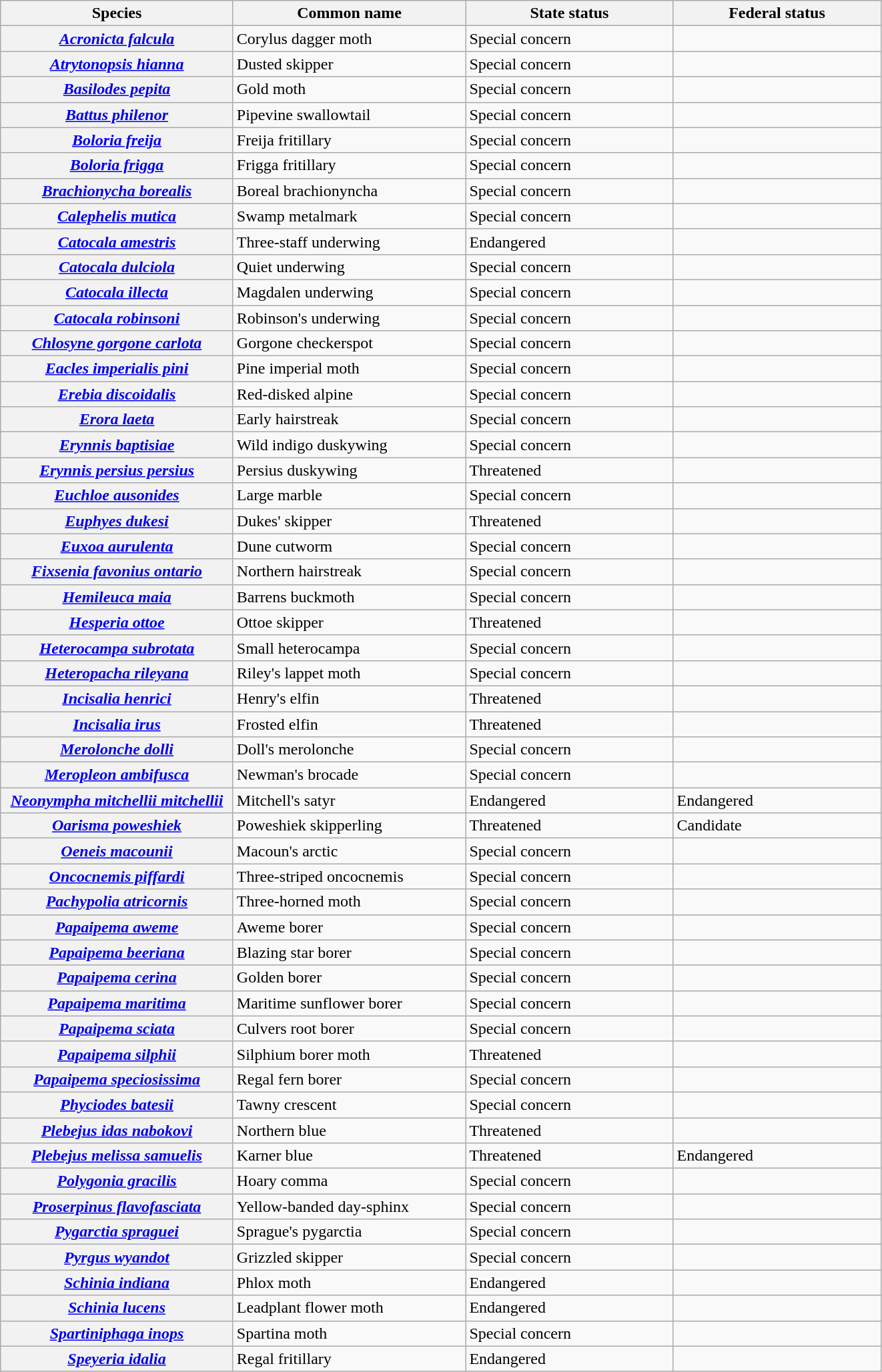<table class="wikitable sortable plainrowheaders">
<tr>
<th scope="col" style="width:225px;">Species</th>
<th scope="col" style="width:225px;">Common name</th>
<th scope="col" style="width:200px;">State status</th>
<th scope="col" style="width:200px;">Federal status</th>
</tr>
<tr>
<th scope="row"><em><a href='#'>Acronicta falcula</a></em></th>
<td>Corylus dagger moth</td>
<td>Special concern</td>
<td></td>
</tr>
<tr>
<th scope="row"><em><a href='#'>Atrytonopsis hianna</a></em></th>
<td>Dusted skipper</td>
<td>Special concern</td>
<td></td>
</tr>
<tr>
<th scope="row"><em><a href='#'>Basilodes pepita</a></em></th>
<td>Gold moth</td>
<td>Special concern</td>
<td></td>
</tr>
<tr>
<th scope="row"><em><a href='#'>Battus philenor</a></em></th>
<td>Pipevine swallowtail</td>
<td>Special concern</td>
<td></td>
</tr>
<tr>
<th scope="row"><em><a href='#'>Boloria freija</a></em></th>
<td>Freija fritillary</td>
<td>Special concern</td>
<td></td>
</tr>
<tr>
<th scope="row"><em><a href='#'>Boloria frigga</a></em></th>
<td>Frigga fritillary</td>
<td>Special concern</td>
<td></td>
</tr>
<tr>
<th scope="row"><em><a href='#'>Brachionycha borealis</a></em></th>
<td>Boreal brachionyncha</td>
<td>Special concern</td>
<td></td>
</tr>
<tr>
<th scope="row"><em><a href='#'>Calephelis mutica</a></em></th>
<td>Swamp metalmark</td>
<td>Special concern</td>
<td></td>
</tr>
<tr>
<th scope="row"><em><a href='#'>Catocala amestris</a></em></th>
<td>Three-staff underwing</td>
<td>Endangered</td>
<td></td>
</tr>
<tr>
<th scope="row"><em><a href='#'>Catocala dulciola</a></em></th>
<td>Quiet underwing</td>
<td>Special concern</td>
<td></td>
</tr>
<tr>
<th scope="row"><em><a href='#'>Catocala illecta</a></em></th>
<td>Magdalen underwing</td>
<td>Special concern</td>
<td></td>
</tr>
<tr>
<th scope="row"><em><a href='#'>Catocala robinsoni</a></em></th>
<td>Robinson's underwing</td>
<td>Special concern</td>
<td></td>
</tr>
<tr>
<th scope="row"><em><a href='#'>Chlosyne gorgone carlota</a></em></th>
<td>Gorgone checkerspot</td>
<td>Special concern</td>
<td></td>
</tr>
<tr>
<th scope="row"><em><a href='#'>Eacles imperialis pini</a></em></th>
<td>Pine imperial moth</td>
<td>Special concern</td>
<td></td>
</tr>
<tr>
<th scope="row"><em><a href='#'>Erebia discoidalis</a></em></th>
<td>Red-disked alpine</td>
<td>Special concern</td>
<td></td>
</tr>
<tr>
<th scope="row"><em><a href='#'>Erora laeta</a></em></th>
<td>Early hairstreak</td>
<td>Special concern</td>
<td></td>
</tr>
<tr>
<th scope="row"><em><a href='#'>Erynnis baptisiae</a></em></th>
<td>Wild indigo duskywing</td>
<td>Special concern</td>
<td></td>
</tr>
<tr>
<th scope="row"><em><a href='#'>Erynnis persius persius</a></em></th>
<td>Persius duskywing</td>
<td>Threatened</td>
<td></td>
</tr>
<tr>
<th scope="row"><em><a href='#'>Euchloe ausonides</a></em></th>
<td>Large marble</td>
<td>Special concern</td>
<td></td>
</tr>
<tr>
<th scope="row"><em><a href='#'>Euphyes dukesi</a></em></th>
<td>Dukes' skipper</td>
<td>Threatened</td>
<td></td>
</tr>
<tr>
<th scope="row"><em><a href='#'>Euxoa aurulenta</a></em></th>
<td>Dune cutworm</td>
<td>Special concern</td>
<td></td>
</tr>
<tr>
<th scope="row"><em><a href='#'>Fixsenia favonius ontario</a></em></th>
<td>Northern hairstreak</td>
<td>Special concern</td>
<td></td>
</tr>
<tr>
<th scope="row"><em><a href='#'>Hemileuca maia</a></em></th>
<td>Barrens buckmoth</td>
<td>Special concern</td>
<td></td>
</tr>
<tr>
<th scope="row"><em><a href='#'>Hesperia ottoe</a></em></th>
<td>Ottoe skipper</td>
<td>Threatened</td>
<td></td>
</tr>
<tr>
<th scope="row"><em><a href='#'>Heterocampa subrotata</a></em></th>
<td>Small heterocampa</td>
<td>Special concern</td>
<td></td>
</tr>
<tr>
<th scope="row"><em><a href='#'>Heteropacha rileyana</a></em></th>
<td>Riley's lappet moth</td>
<td>Special concern</td>
<td></td>
</tr>
<tr>
<th scope="row"><em><a href='#'>Incisalia henrici</a></em></th>
<td>Henry's elfin</td>
<td>Threatened</td>
<td></td>
</tr>
<tr>
<th scope="row"><em><a href='#'>Incisalia irus</a></em></th>
<td>Frosted elfin</td>
<td>Threatened</td>
<td></td>
</tr>
<tr>
<th scope="row"><em><a href='#'>Merolonche dolli</a></em></th>
<td>Doll's merolonche</td>
<td>Special concern</td>
<td></td>
</tr>
<tr>
<th scope="row"><em><a href='#'>Meropleon ambifusca</a></em></th>
<td>Newman's brocade</td>
<td>Special concern</td>
<td></td>
</tr>
<tr>
<th scope="row"><em><a href='#'>Neonympha mitchellii mitchellii</a></em></th>
<td>Mitchell's satyr</td>
<td>Endangered</td>
<td>Endangered</td>
</tr>
<tr>
<th scope="row"><em><a href='#'>Oarisma poweshiek</a></em></th>
<td>Poweshiek skipperling</td>
<td>Threatened</td>
<td>Candidate</td>
</tr>
<tr>
<th scope="row"><em><a href='#'>Oeneis macounii</a></em></th>
<td>Macoun's arctic</td>
<td>Special concern</td>
<td></td>
</tr>
<tr>
<th scope="row"><em><a href='#'>Oncocnemis piffardi</a></em></th>
<td>Three-striped oncocnemis</td>
<td>Special concern</td>
<td></td>
</tr>
<tr>
<th scope="row"><em><a href='#'>Pachypolia atricornis</a></em></th>
<td>Three-horned moth</td>
<td>Special concern</td>
<td></td>
</tr>
<tr>
<th scope="row"><em><a href='#'>Papaipema aweme</a></em></th>
<td>Aweme borer</td>
<td>Special concern</td>
<td></td>
</tr>
<tr>
<th scope="row"><em><a href='#'>Papaipema beeriana</a></em></th>
<td>Blazing star borer</td>
<td>Special concern</td>
<td></td>
</tr>
<tr>
<th scope="row"><em><a href='#'>Papaipema cerina</a></em></th>
<td>Golden borer</td>
<td>Special concern</td>
<td></td>
</tr>
<tr>
<th scope="row"><em><a href='#'>Papaipema maritima</a></em></th>
<td>Maritime sunflower borer</td>
<td>Special concern</td>
<td></td>
</tr>
<tr>
<th scope="row"><em><a href='#'>Papaipema sciata</a></em></th>
<td>Culvers root borer</td>
<td>Special concern</td>
<td></td>
</tr>
<tr>
<th scope="row"><em><a href='#'>Papaipema silphii</a></em></th>
<td>Silphium borer moth</td>
<td>Threatened</td>
<td></td>
</tr>
<tr>
<th scope="row"><em><a href='#'>Papaipema speciosissima</a></em></th>
<td>Regal fern borer</td>
<td>Special concern</td>
<td></td>
</tr>
<tr>
<th scope="row"><em><a href='#'>Phyciodes batesii</a></em></th>
<td>Tawny crescent</td>
<td>Special concern</td>
<td></td>
</tr>
<tr>
<th scope="row"><em><a href='#'>Plebejus idas nabokovi</a></em></th>
<td>Northern blue</td>
<td>Threatened</td>
<td></td>
</tr>
<tr>
<th scope="row"><em><a href='#'>Plebejus melissa samuelis</a></em></th>
<td>Karner blue</td>
<td>Threatened</td>
<td>Endangered</td>
</tr>
<tr>
<th scope="row"><em><a href='#'>Polygonia gracilis</a></em></th>
<td>Hoary comma</td>
<td>Special concern</td>
<td></td>
</tr>
<tr>
<th scope="row"><em><a href='#'>Proserpinus flavofasciata</a></em></th>
<td>Yellow-banded day-sphinx</td>
<td>Special concern</td>
<td></td>
</tr>
<tr>
<th scope="row"><em><a href='#'>Pygarctia spraguei</a></em></th>
<td>Sprague's pygarctia</td>
<td>Special concern</td>
<td></td>
</tr>
<tr>
<th scope="row"><em><a href='#'>Pyrgus wyandot</a></em></th>
<td>Grizzled skipper</td>
<td>Special concern</td>
<td></td>
</tr>
<tr>
<th scope="row"><em><a href='#'>Schinia indiana</a></em></th>
<td>Phlox moth</td>
<td>Endangered</td>
<td></td>
</tr>
<tr>
<th scope="row"><em><a href='#'>Schinia lucens</a></em></th>
<td>Leadplant flower moth</td>
<td>Endangered</td>
<td></td>
</tr>
<tr>
<th scope="row"><em><a href='#'>Spartiniphaga inops</a></em></th>
<td>Spartina moth</td>
<td>Special concern</td>
<td></td>
</tr>
<tr>
<th scope="row"><em><a href='#'>Speyeria idalia</a></em></th>
<td>Regal fritillary</td>
<td>Endangered</td>
<td></td>
</tr>
</table>
